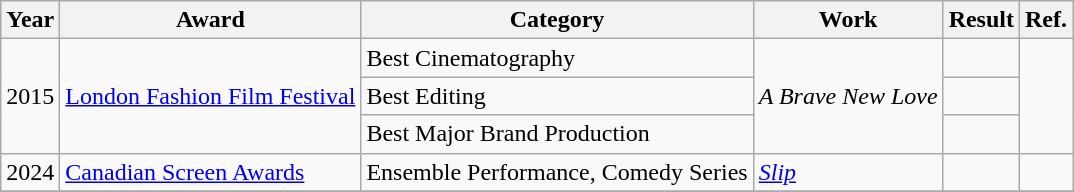<table class="wikitable plainrowheaders">
<tr>
<th>Year</th>
<th>Award</th>
<th>Category</th>
<th>Work</th>
<th>Result</th>
<th>Ref.</th>
</tr>
<tr>
<td rowspan="3">2015</td>
<td rowspan="3"><a href='#'>London Fashion Film Festival</a></td>
<td>Best Cinematography</td>
<td rowspan="3"><em>A Brave New Love</em></td>
<td></td>
<td rowspan="3"></td>
</tr>
<tr>
<td>Best Editing</td>
<td></td>
</tr>
<tr>
<td>Best Major Brand Production</td>
<td></td>
</tr>
<tr>
<td>2024</td>
<td><a href='#'>Canadian Screen Awards</a></td>
<td>Ensemble Performance, Comedy Series</td>
<td><em><a href='#'>Slip</a></em></td>
<td></td>
<td></td>
</tr>
<tr>
</tr>
</table>
